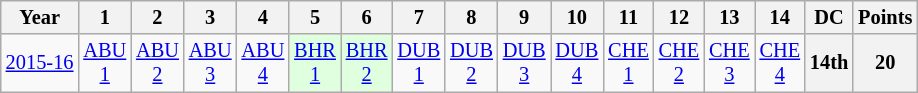<table class="wikitable" style="text-align:center; font-size:85%">
<tr>
<th>Year</th>
<th>1</th>
<th>2</th>
<th>3</th>
<th>4</th>
<th>5</th>
<th>6</th>
<th>7</th>
<th>8</th>
<th>9</th>
<th>10</th>
<th>11</th>
<th>12</th>
<th>13</th>
<th>14</th>
<th>DC</th>
<th>Points</th>
</tr>
<tr>
<td nowrap><a href='#'>2015-16</a></td>
<td><a href='#'>ABU<br>1</a></td>
<td><a href='#'>ABU<br>2</a></td>
<td><a href='#'>ABU<br>3</a></td>
<td><a href='#'>ABU<br>4</a></td>
<td style="background:#DFFFDF;"><a href='#'>BHR<br>1</a><br></td>
<td style="background:#DFFFDF;"><a href='#'>BHR<br>2</a><br></td>
<td><a href='#'>DUB<br>1</a></td>
<td><a href='#'>DUB<br>2</a></td>
<td><a href='#'>DUB<br>3</a></td>
<td><a href='#'>DUB<br>4</a></td>
<td><a href='#'>CHE<br>1</a></td>
<td><a href='#'>CHE<br>2</a></td>
<td><a href='#'>CHE<br>3</a></td>
<td><a href='#'>CHE<br>4</a></td>
<th>14th</th>
<th>20</th>
</tr>
</table>
